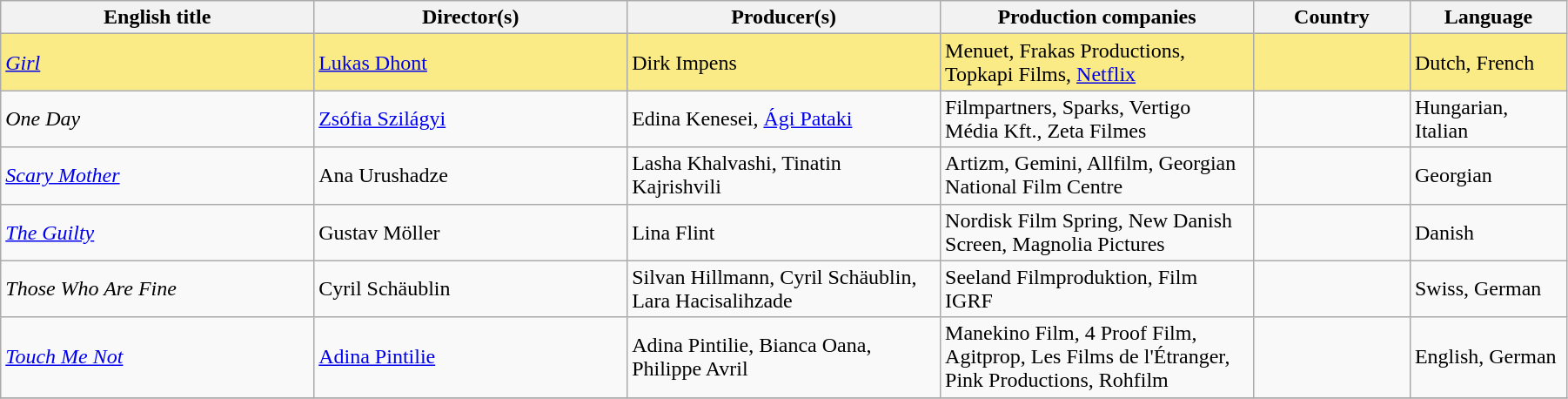<table class="sortable wikitable" width="95%" cellpadding="5">
<tr>
<th width="20%">English title</th>
<th width="20%">Director(s)</th>
<th width="20%">Producer(s)</th>
<th width="20%">Production companies</th>
<th width="10%">Country</th>
<th width="10%">Language</th>
</tr>
<tr style="background:#FAEB86">
<td><em><a href='#'>Girl</a></em></td>
<td><a href='#'>Lukas Dhont</a></td>
<td>Dirk Impens</td>
<td>Menuet, Frakas Productions, Topkapi Films, <a href='#'>Netflix</a></td>
<td> </td>
<td>Dutch, French</td>
</tr>
<tr>
<td><em>One Day</em></td>
<td><a href='#'>Zsófia Szilágyi</a></td>
<td>Edina Kenesei, <a href='#'>Ági Pataki</a></td>
<td>Filmpartners, Sparks, Vertigo Média Kft., Zeta Filmes</td>
<td></td>
<td>Hungarian, Italian</td>
</tr>
<tr>
<td><em><a href='#'>Scary Mother</a></em></td>
<td>Ana Urushadze</td>
<td>Lasha Khalvashi, Tinatin Kajrishvili</td>
<td>Artizm, Gemini, Allfilm, Georgian National Film Centre</td>
<td> </td>
<td>Georgian</td>
</tr>
<tr>
<td><em><a href='#'>The Guilty</a></em></td>
<td>Gustav Möller</td>
<td>Lina Flint</td>
<td>Nordisk Film Spring, New Danish Screen, Magnolia Pictures</td>
<td></td>
<td>Danish</td>
</tr>
<tr>
<td><em>Those Who Are Fine</em></td>
<td>Cyril Schäublin</td>
<td>Silvan Hillmann, Cyril Schäublin, Lara Hacisalihzade</td>
<td>Seeland Filmproduktion, Film IGRF</td>
<td></td>
<td>Swiss, German</td>
</tr>
<tr>
<td><em><a href='#'>Touch Me Not </a></em></td>
<td><a href='#'>Adina Pintilie</a></td>
<td>Adina Pintilie, Bianca Oana, Philippe Avril</td>
<td>Manekino Film, 4 Proof Film, Agitprop, Les Films de l'Étranger, Pink Productions, Rohfilm</td>
<td>    </td>
<td>English, German</td>
</tr>
<tr>
</tr>
</table>
